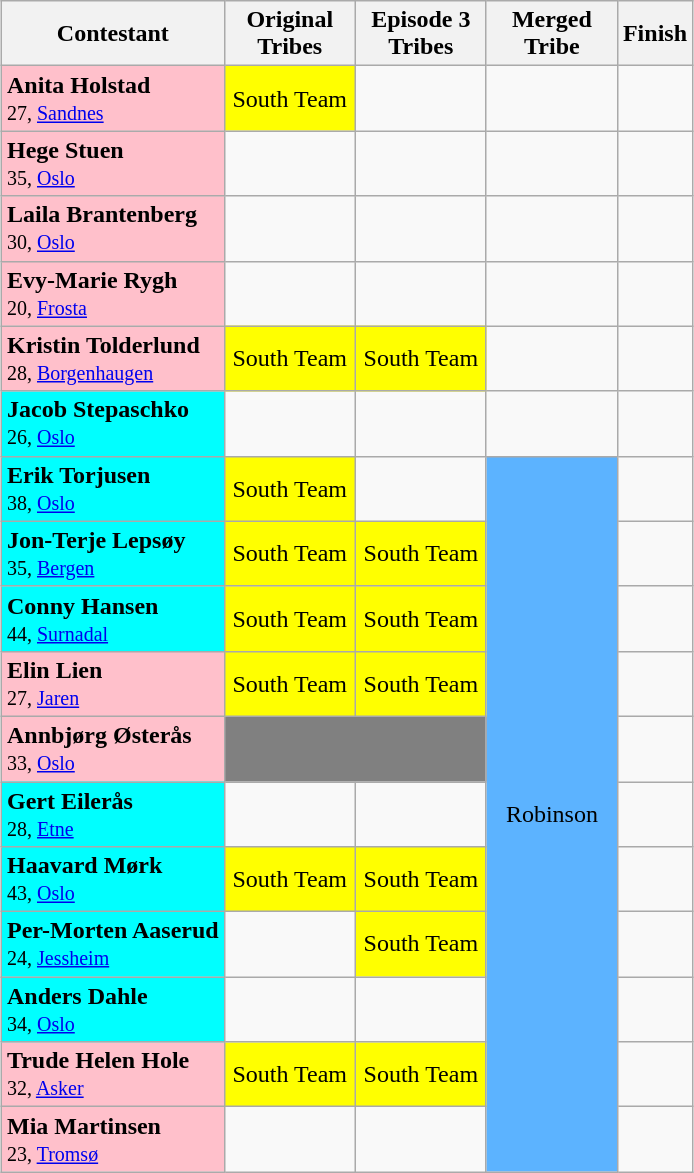<table class="wikitable" style="margin:auto; text-align:center">
<tr>
<th>Contestant</th>
<th width=80>Original<br>Tribes</th>
<th width=80>Episode 3<br>Tribes</th>
<th width=80>Merged<br>Tribe</th>
<th>Finish</th>
</tr>
<tr>
<td align="left" bgcolor="pink"><strong>Anita Holstad</strong><br><small>27, <a href='#'>Sandnes</a></small></td>
<td bgcolor="yellow">South Team</td>
<td></td>
<td></td>
<td></td>
</tr>
<tr>
<td align="left" bgcolor="pink"><strong>Hege Stuen</strong><br><small>35, <a href='#'>Oslo</a></small></td>
<td></td>
<td></td>
<td></td>
<td></td>
</tr>
<tr>
<td align="left" bgcolor="pink"><strong>Laila Brantenberg</strong><br><small>30, <a href='#'>Oslo</a></small></td>
<td></td>
<td></td>
<td></td>
<td></td>
</tr>
<tr>
<td align="left" bgcolor="pink"><strong>Evy-Marie Rygh</strong> <br><small>20, <a href='#'>Frosta</a></small></td>
<td></td>
<td></td>
<td></td>
<td></td>
</tr>
<tr>
<td align="left" bgcolor="pink"><strong>Kristin Tolderlund</strong><br><small>28, <a href='#'>Borgenhaugen</a></small></td>
<td bgcolor="yellow">South Team</td>
<td bgcolor="yellow">South Team</td>
<td></td>
<td></td>
</tr>
<tr>
<td align="left" bgcolor="cyan"><strong>Jacob Stepaschko</strong><br><small>26, <a href='#'>Oslo</a></small></td>
<td></td>
<td></td>
<td></td>
<td></td>
</tr>
<tr>
<td align="left" bgcolor="cyan"><strong>Erik Torjusen</strong><br><small>38, <a href='#'>Oslo</a></small></td>
<td bgcolor="yellow">South Team</td>
<td></td>
<td align="center" bgcolor="#5CB3FF" rowspan=11>Robinson</td>
<td></td>
</tr>
<tr>
<td align="left" bgcolor="cyan"><strong>Jon-Terje Lepsøy</strong><br><small>35, <a href='#'>Bergen</a></small></td>
<td bgcolor="yellow">South Team</td>
<td bgcolor="yellow">South Team</td>
<td></td>
</tr>
<tr>
<td align="left" bgcolor="cyan"><strong>Conny Hansen</strong><br><small>44, <a href='#'>Surnadal</a></small></td>
<td bgcolor="yellow">South Team</td>
<td bgcolor="yellow">South Team</td>
<td></td>
</tr>
<tr>
<td align="left" bgcolor="pink"><strong>Elin Lien</strong><br><small>27, <a href='#'>Jaren</a></small></td>
<td bgcolor="yellow">South Team</td>
<td bgcolor="yellow">South Team</td>
<td></td>
</tr>
<tr>
<td align="left" bgcolor="pink"><strong>Annbjørg Østerås</strong><br><small>33, <a href='#'>Oslo</a></small></td>
<td align="center" bgcolor="gray" colspan=2></td>
<td></td>
</tr>
<tr>
<td align="left" bgcolor="cyan"><strong>Gert Eilerås</strong><br><small>28, <a href='#'>Etne</a></small></td>
<td></td>
<td></td>
<td></td>
</tr>
<tr>
<td align="left" bgcolor="cyan"><strong>Haavard Mørk</strong><br><small>43, <a href='#'>Oslo</a></small></td>
<td bgcolor="yellow">South Team</td>
<td bgcolor="yellow">South Team</td>
<td></td>
</tr>
<tr>
<td align="left" bgcolor="cyan"><strong>Per-Morten Aaserud</strong><br><small>24, <a href='#'>Jessheim</a></small></td>
<td></td>
<td bgcolor="yellow">South Team</td>
<td></td>
</tr>
<tr>
<td align="left" bgcolor="cyan"><strong>Anders Dahle</strong><br><small>34, <a href='#'>Oslo</a></small></td>
<td></td>
<td></td>
<td></td>
</tr>
<tr>
<td align="left" bgcolor="pink"><strong>Trude Helen Hole</strong><br><small>32, <a href='#'>Asker</a></small></td>
<td bgcolor="yellow">South Team</td>
<td bgcolor="yellow">South Team</td>
<td></td>
</tr>
<tr>
<td align="left" bgcolor="pink"><strong>Mia Martinsen</strong><br><small>23, <a href='#'>Tromsø</a></small></td>
<td></td>
<td></td>
<td></td>
</tr>
</table>
